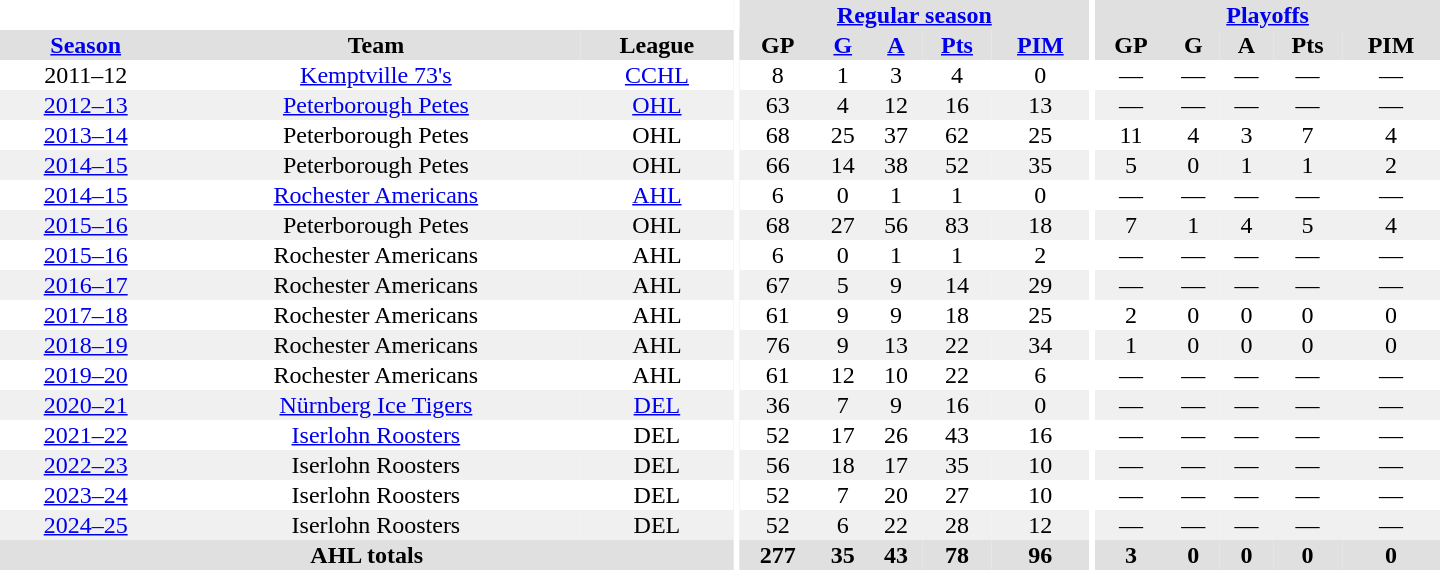<table border="0" cellpadding="1" cellspacing="0" style="text-align:center; width:60em">
<tr bgcolor="#e0e0e0">
<th colspan="3" bgcolor="#ffffff"></th>
<th rowspan="99" bgcolor="#ffffff"></th>
<th colspan="5"><a href='#'>Regular season</a></th>
<th rowspan="99" bgcolor="#ffffff"></th>
<th colspan="5"><a href='#'>Playoffs</a></th>
</tr>
<tr bgcolor="#e0e0e0">
<th><a href='#'>Season</a></th>
<th>Team</th>
<th>League</th>
<th>GP</th>
<th><a href='#'>G</a></th>
<th><a href='#'>A</a></th>
<th><a href='#'>Pts</a></th>
<th><a href='#'>PIM</a></th>
<th>GP</th>
<th>G</th>
<th>A</th>
<th>Pts</th>
<th>PIM</th>
</tr>
<tr>
<td>2011–12</td>
<td><a href='#'>Kemptville 73's</a></td>
<td><a href='#'>CCHL</a></td>
<td>8</td>
<td>1</td>
<td>3</td>
<td>4</td>
<td>0</td>
<td>—</td>
<td>—</td>
<td>—</td>
<td>—</td>
<td>—</td>
</tr>
<tr bgcolor="#f0f0f0">
<td><a href='#'>2012–13</a></td>
<td><a href='#'>Peterborough Petes</a></td>
<td><a href='#'>OHL</a></td>
<td>63</td>
<td>4</td>
<td>12</td>
<td>16</td>
<td>13</td>
<td>—</td>
<td>—</td>
<td>—</td>
<td>—</td>
<td>—</td>
</tr>
<tr>
<td><a href='#'>2013–14</a></td>
<td>Peterborough Petes</td>
<td>OHL</td>
<td>68</td>
<td>25</td>
<td>37</td>
<td>62</td>
<td>25</td>
<td>11</td>
<td>4</td>
<td>3</td>
<td>7</td>
<td>4</td>
</tr>
<tr bgcolor="#f0f0f0">
<td><a href='#'>2014–15</a></td>
<td>Peterborough Petes</td>
<td>OHL</td>
<td>66</td>
<td>14</td>
<td>38</td>
<td>52</td>
<td>35</td>
<td>5</td>
<td>0</td>
<td>1</td>
<td>1</td>
<td>2</td>
</tr>
<tr>
<td><a href='#'>2014–15</a></td>
<td><a href='#'>Rochester Americans</a></td>
<td><a href='#'>AHL</a></td>
<td>6</td>
<td>0</td>
<td>1</td>
<td>1</td>
<td>0</td>
<td>—</td>
<td>—</td>
<td>—</td>
<td>—</td>
<td>—</td>
</tr>
<tr bgcolor="#f0f0f0">
<td><a href='#'>2015–16</a></td>
<td>Peterborough Petes</td>
<td>OHL</td>
<td>68</td>
<td>27</td>
<td>56</td>
<td>83</td>
<td>18</td>
<td>7</td>
<td>1</td>
<td>4</td>
<td>5</td>
<td>4</td>
</tr>
<tr>
<td><a href='#'>2015–16</a></td>
<td>Rochester Americans</td>
<td>AHL</td>
<td>6</td>
<td>0</td>
<td>1</td>
<td>1</td>
<td>2</td>
<td>—</td>
<td>—</td>
<td>—</td>
<td>—</td>
<td>—</td>
</tr>
<tr bgcolor="#f0f0f0">
<td><a href='#'>2016–17</a></td>
<td>Rochester Americans</td>
<td>AHL</td>
<td>67</td>
<td>5</td>
<td>9</td>
<td>14</td>
<td>29</td>
<td>—</td>
<td>—</td>
<td>—</td>
<td>—</td>
<td>—</td>
</tr>
<tr>
<td><a href='#'>2017–18</a></td>
<td>Rochester Americans</td>
<td>AHL</td>
<td>61</td>
<td>9</td>
<td>9</td>
<td>18</td>
<td>25</td>
<td>2</td>
<td>0</td>
<td>0</td>
<td>0</td>
<td>0</td>
</tr>
<tr bgcolor="#f0f0f0">
<td><a href='#'>2018–19</a></td>
<td>Rochester Americans</td>
<td>AHL</td>
<td>76</td>
<td>9</td>
<td>13</td>
<td>22</td>
<td>34</td>
<td>1</td>
<td>0</td>
<td>0</td>
<td>0</td>
<td>0</td>
</tr>
<tr>
<td><a href='#'>2019–20</a></td>
<td>Rochester Americans</td>
<td>AHL</td>
<td>61</td>
<td>12</td>
<td>10</td>
<td>22</td>
<td>6</td>
<td>—</td>
<td>—</td>
<td>—</td>
<td>—</td>
<td>—</td>
</tr>
<tr bgcolor="#f0f0f0">
<td><a href='#'>2020–21</a></td>
<td><a href='#'>Nürnberg Ice Tigers</a></td>
<td><a href='#'>DEL</a></td>
<td>36</td>
<td>7</td>
<td>9</td>
<td>16</td>
<td>0</td>
<td>—</td>
<td>—</td>
<td>—</td>
<td>—</td>
<td>—</td>
</tr>
<tr>
<td><a href='#'>2021–22</a></td>
<td><a href='#'>Iserlohn Roosters</a></td>
<td>DEL</td>
<td>52</td>
<td>17</td>
<td>26</td>
<td>43</td>
<td>16</td>
<td>—</td>
<td>—</td>
<td>—</td>
<td>—</td>
<td>—</td>
</tr>
<tr bgcolor="#f0f0f0">
<td><a href='#'>2022–23</a></td>
<td>Iserlohn Roosters</td>
<td>DEL</td>
<td>56</td>
<td>18</td>
<td>17</td>
<td>35</td>
<td>10</td>
<td>—</td>
<td>—</td>
<td>—</td>
<td>—</td>
<td>—</td>
</tr>
<tr>
<td><a href='#'>2023–24</a></td>
<td>Iserlohn Roosters</td>
<td>DEL</td>
<td>52</td>
<td>7</td>
<td>20</td>
<td>27</td>
<td>10</td>
<td>—</td>
<td>—</td>
<td>—</td>
<td>—</td>
<td>—</td>
</tr>
<tr bgcolor="#f0f0f0">
<td><a href='#'>2024–25</a></td>
<td>Iserlohn Roosters</td>
<td>DEL</td>
<td>52</td>
<td>6</td>
<td>22</td>
<td>28</td>
<td>12</td>
<td>—</td>
<td>—</td>
<td>—</td>
<td>—</td>
<td>—</td>
</tr>
<tr bgcolor="#e0e0e0">
<th colspan="3">AHL totals</th>
<th>277</th>
<th>35</th>
<th>43</th>
<th>78</th>
<th>96</th>
<th>3</th>
<th>0</th>
<th>0</th>
<th>0</th>
<th>0</th>
</tr>
</table>
